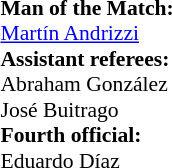<table width=50% style="font-size: 90%">
<tr>
<td><br><strong>Man of the Match:</strong>
<br> <a href='#'>Martín Andrizzi</a><br><strong>Assistant referees:</strong>
<br> Abraham González
<br> José Buitrago
<br><strong>Fourth official:</strong>
<br> Eduardo Díaz</td>
</tr>
</table>
